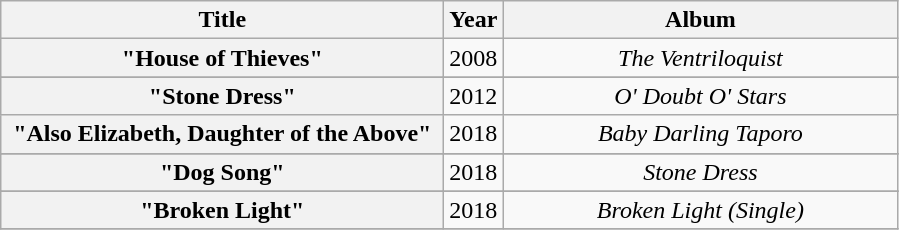<table class="wikitable plainrowheaders" style="text-align:center;" border="1">
<tr>
<th style="width:18em;">Title</th>
<th>Year</th>
<th style="width:16em;">Album</th>
</tr>
<tr>
<th scope="row">"House of Thieves"</th>
<td>2008</td>
<td><em>The Ventriloquist</em></td>
</tr>
<tr>
</tr>
<tr>
<th scope="row">"Stone Dress"</th>
<td>2012</td>
<td><em>O' Doubt O' Stars</em></td>
</tr>
<tr>
<th scope="row">"Also Elizabeth, Daughter of the Above"</th>
<td>2018</td>
<td><em>Baby Darling Taporo</em></td>
</tr>
<tr>
</tr>
<tr>
<th scope="row">"Dog Song"</th>
<td>2018</td>
<td><em>Stone Dress</em></td>
</tr>
<tr>
</tr>
<tr>
</tr>
<tr>
<th scope="row">"Broken Light"</th>
<td>2018</td>
<td><em>Broken Light (Single)</em></td>
</tr>
<tr>
</tr>
</table>
